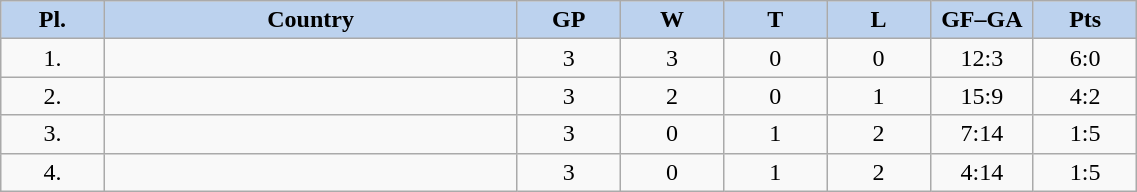<table class="wikitable" width="60%">
<tr style="font-weight:bold; background-color:#BCD2EE;" align="center" |>
<td width="5%">Pl.</td>
<td width="20%">Country</td>
<td width="5%">GP</td>
<td width="5%">W</td>
<td width="5%">T</td>
<td width="5%">L</td>
<td width="5%">GF–GA</td>
<td width="5%">Pts</td>
</tr>
<tr align="center">
<td>1.</td>
<td style="text-align:left;"></td>
<td>3</td>
<td>3</td>
<td>0</td>
<td>0</td>
<td>12:3</td>
<td>6:0</td>
</tr>
<tr align="center">
<td>2.</td>
<td style="text-align:left;"></td>
<td>3</td>
<td>2</td>
<td>0</td>
<td>1</td>
<td>15:9</td>
<td>4:2</td>
</tr>
<tr align="center">
<td>3.</td>
<td style="text-align:left;"></td>
<td>3</td>
<td>0</td>
<td>1</td>
<td>2</td>
<td>7:14</td>
<td>1:5</td>
</tr>
<tr align="center">
<td>4.</td>
<td style="text-align:left;"></td>
<td>3</td>
<td>0</td>
<td>1</td>
<td>2</td>
<td>4:14</td>
<td>1:5</td>
</tr>
</table>
